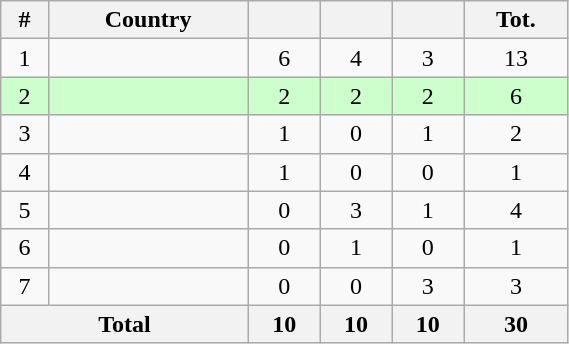<table class="wikitable" width=30% style="font-size:100%; text-align:center;">
<tr>
<th>#</th>
<th>Country</th>
<th></th>
<th></th>
<th></th>
<th>Tot.</th>
</tr>
<tr>
<td>1</td>
<td align=left></td>
<td>6</td>
<td>4</td>
<td>3</td>
<td>13</td>
</tr>
<tr style="background:#ccffcc;">
<td>2</td>
<td align=left></td>
<td>2</td>
<td>2</td>
<td>2</td>
<td>6</td>
</tr>
<tr>
<td>3</td>
<td align=left></td>
<td>1</td>
<td>0</td>
<td>1</td>
<td>2</td>
</tr>
<tr>
<td>4</td>
<td align=left></td>
<td>1</td>
<td>0</td>
<td>0</td>
<td>1</td>
</tr>
<tr>
<td>5</td>
<td align=left></td>
<td>0</td>
<td>3</td>
<td>1</td>
<td>4</td>
</tr>
<tr>
<td>6</td>
<td align=left></td>
<td>0</td>
<td>1</td>
<td>0</td>
<td>1</td>
</tr>
<tr>
<td>7</td>
<td align=left></td>
<td>0</td>
<td>0</td>
<td>3</td>
<td>3</td>
</tr>
<tr class="sortbottom">
<th colspan=2>Total</th>
<th>10</th>
<th>10</th>
<th>10</th>
<th>30</th>
</tr>
</table>
